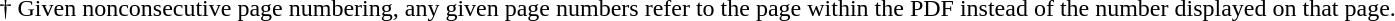<table>
<tr>
<td>†</td>
<td>Given nonconsecutive page numbering, any given page numbers refer to the page within the PDF instead of the number displayed on that page.</td>
</tr>
</table>
